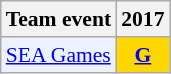<table class="wikitable" style="font-size: 90%; text-align:center">
<tr>
<th>Team event</th>
<th>2017</th>
</tr>
<tr>
<td bgcolor="#ECF2FF"; align="left"><a href='#'>SEA Games</a></td>
<td bgcolor=gold><a href='#'><strong>G</strong></a></td>
</tr>
</table>
